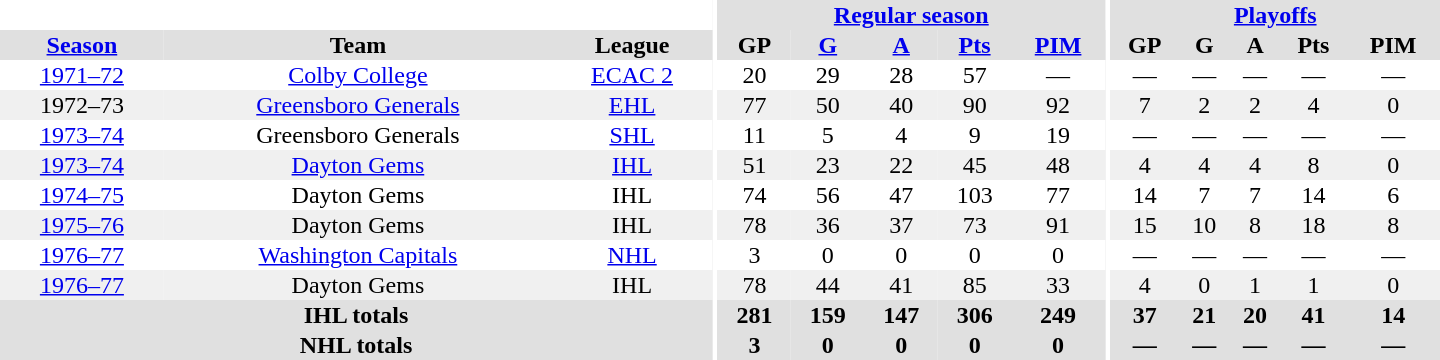<table border="0" cellpadding="1" cellspacing="0" style="text-align:center; width:60em">
<tr bgcolor="#e0e0e0">
<th colspan="3" bgcolor="#ffffff"></th>
<th rowspan="100" bgcolor="#ffffff"></th>
<th colspan="5"><a href='#'>Regular season</a></th>
<th rowspan="100" bgcolor="#ffffff"></th>
<th colspan="5"><a href='#'>Playoffs</a></th>
</tr>
<tr bgcolor="#e0e0e0">
<th><a href='#'>Season</a></th>
<th>Team</th>
<th>League</th>
<th>GP</th>
<th><a href='#'>G</a></th>
<th><a href='#'>A</a></th>
<th><a href='#'>Pts</a></th>
<th><a href='#'>PIM</a></th>
<th>GP</th>
<th>G</th>
<th>A</th>
<th>Pts</th>
<th>PIM</th>
</tr>
<tr>
<td><a href='#'>1971–72</a></td>
<td><a href='#'>Colby College</a></td>
<td><a href='#'>ECAC 2</a></td>
<td>20</td>
<td>29</td>
<td>28</td>
<td>57</td>
<td>—</td>
<td>—</td>
<td>—</td>
<td>—</td>
<td>—</td>
<td>—</td>
</tr>
<tr bgcolor="#f0f0f0">
<td>1972–73</td>
<td><a href='#'>Greensboro Generals</a></td>
<td><a href='#'>EHL</a></td>
<td>77</td>
<td>50</td>
<td>40</td>
<td>90</td>
<td>92</td>
<td>7</td>
<td>2</td>
<td>2</td>
<td>4</td>
<td>0</td>
</tr>
<tr>
<td><a href='#'>1973–74</a></td>
<td>Greensboro Generals</td>
<td><a href='#'>SHL</a></td>
<td>11</td>
<td>5</td>
<td>4</td>
<td>9</td>
<td>19</td>
<td>—</td>
<td>—</td>
<td>—</td>
<td>—</td>
<td>—</td>
</tr>
<tr bgcolor="#f0f0f0">
<td><a href='#'>1973–74</a></td>
<td><a href='#'>Dayton Gems</a></td>
<td><a href='#'>IHL</a></td>
<td>51</td>
<td>23</td>
<td>22</td>
<td>45</td>
<td>48</td>
<td>4</td>
<td>4</td>
<td>4</td>
<td>8</td>
<td>0</td>
</tr>
<tr>
<td><a href='#'>1974–75</a></td>
<td>Dayton Gems</td>
<td>IHL</td>
<td>74</td>
<td>56</td>
<td>47</td>
<td>103</td>
<td>77</td>
<td>14</td>
<td>7</td>
<td>7</td>
<td>14</td>
<td>6</td>
</tr>
<tr bgcolor="#f0f0f0">
<td><a href='#'>1975–76</a></td>
<td>Dayton Gems</td>
<td>IHL</td>
<td>78</td>
<td>36</td>
<td>37</td>
<td>73</td>
<td>91</td>
<td>15</td>
<td>10</td>
<td>8</td>
<td>18</td>
<td>8</td>
</tr>
<tr>
<td><a href='#'>1976–77</a></td>
<td><a href='#'>Washington Capitals</a></td>
<td><a href='#'>NHL</a></td>
<td>3</td>
<td>0</td>
<td>0</td>
<td>0</td>
<td>0</td>
<td>—</td>
<td>—</td>
<td>—</td>
<td>—</td>
<td>—</td>
</tr>
<tr bgcolor="#f0f0f0">
<td><a href='#'>1976–77</a></td>
<td>Dayton Gems</td>
<td>IHL</td>
<td>78</td>
<td>44</td>
<td>41</td>
<td>85</td>
<td>33</td>
<td>4</td>
<td>0</td>
<td>1</td>
<td>1</td>
<td>0</td>
</tr>
<tr bgcolor="#e0e0e0">
<th colspan="3">IHL totals</th>
<th>281</th>
<th>159</th>
<th>147</th>
<th>306</th>
<th>249</th>
<th>37</th>
<th>21</th>
<th>20</th>
<th>41</th>
<th>14</th>
</tr>
<tr bgcolor="#e0e0e0">
<th colspan="3">NHL totals</th>
<th>3</th>
<th>0</th>
<th>0</th>
<th>0</th>
<th>0</th>
<th>—</th>
<th>—</th>
<th>—</th>
<th>—</th>
<th>—</th>
</tr>
</table>
